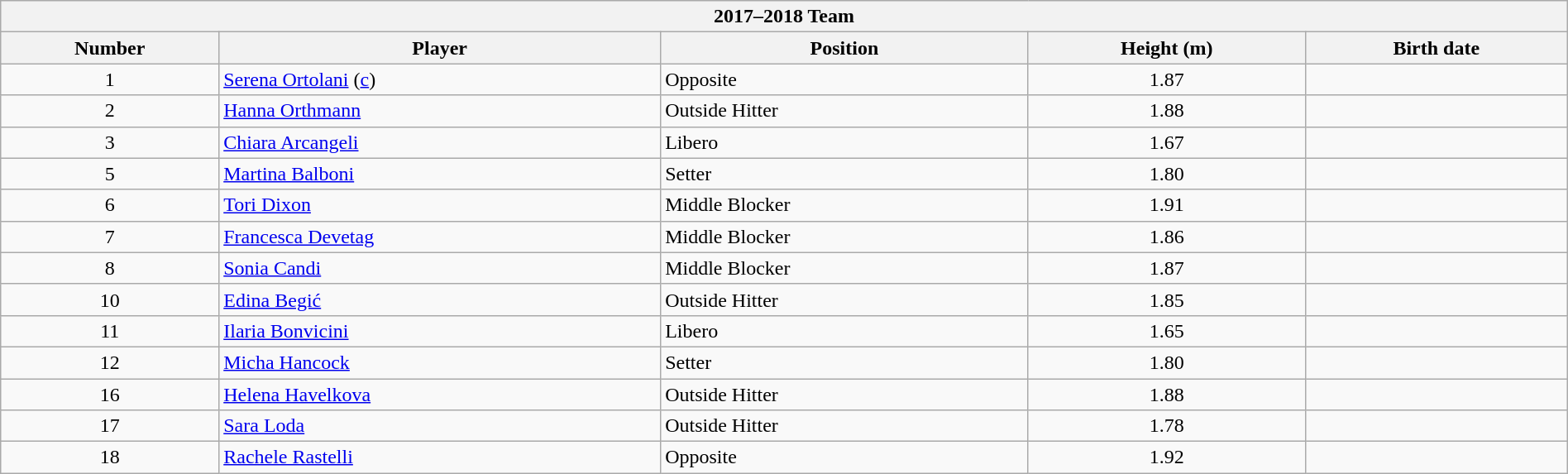<table class="wikitable collapsible collapsed" style="width:100%;">
<tr>
<th colspan=6><strong>2017–2018 Team</strong></th>
</tr>
<tr>
<th>Number</th>
<th>Player</th>
<th>Position</th>
<th>Height (m)</th>
<th>Birth date</th>
</tr>
<tr>
<td align=center>1</td>
<td> <a href='#'>Serena Ortolani</a> (<a href='#'>c</a>)</td>
<td>Opposite</td>
<td align=center>1.87</td>
<td></td>
</tr>
<tr>
<td align=center>2</td>
<td> <a href='#'>Hanna Orthmann</a></td>
<td>Outside Hitter</td>
<td align=center>1.88</td>
<td></td>
</tr>
<tr>
<td align=center>3</td>
<td> <a href='#'>Chiara Arcangeli</a></td>
<td>Libero</td>
<td align=center>1.67</td>
<td></td>
</tr>
<tr>
<td align=center>5</td>
<td> <a href='#'>Martina Balboni</a></td>
<td>Setter</td>
<td align=center>1.80</td>
<td></td>
</tr>
<tr>
<td align=center>6</td>
<td> <a href='#'>Tori Dixon</a></td>
<td>Middle Blocker</td>
<td align=center>1.91</td>
<td></td>
</tr>
<tr>
<td align=center>7</td>
<td> <a href='#'>Francesca Devetag</a></td>
<td>Middle Blocker</td>
<td align=center>1.86</td>
<td></td>
</tr>
<tr>
<td align=center>8</td>
<td> <a href='#'>Sonia Candi</a></td>
<td>Middle Blocker</td>
<td align=center>1.87</td>
<td></td>
</tr>
<tr>
<td align=center>10</td>
<td> <a href='#'>Edina Begić</a></td>
<td>Outside Hitter</td>
<td align=center>1.85</td>
<td></td>
</tr>
<tr>
<td align=center>11</td>
<td> <a href='#'>Ilaria Bonvicini</a></td>
<td>Libero</td>
<td align=center>1.65</td>
<td></td>
</tr>
<tr>
<td align=center>12</td>
<td> <a href='#'>Micha Hancock</a></td>
<td>Setter</td>
<td align=center>1.80</td>
<td></td>
</tr>
<tr>
<td align=center>16</td>
<td> <a href='#'>Helena Havelkova</a></td>
<td>Outside Hitter</td>
<td align=center>1.88</td>
<td></td>
</tr>
<tr>
<td align=center>17</td>
<td> <a href='#'>Sara Loda</a></td>
<td>Outside Hitter</td>
<td align=center>1.78</td>
<td></td>
</tr>
<tr>
<td align=center>18</td>
<td> <a href='#'>Rachele Rastelli</a></td>
<td>Opposite</td>
<td align=center>1.92</td>
<td></td>
</tr>
</table>
